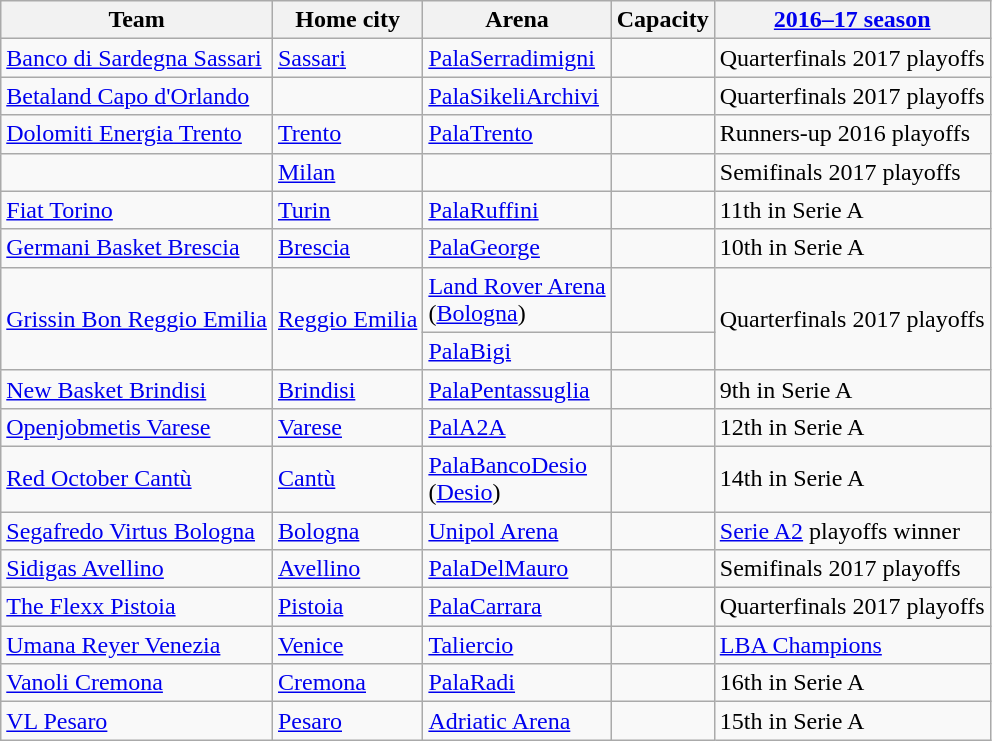<table class="wikitable sortable" style="margin:1em 2em 1em 1em;">
<tr>
<th>Team</th>
<th>Home city</th>
<th>Arena</th>
<th>Capacity</th>
<th><a href='#'>2016–17 season</a></th>
</tr>
<tr>
<td><a href='#'>Banco di Sardegna Sassari</a></td>
<td><a href='#'>Sassari</a></td>
<td><a href='#'>PalaSerradimigni</a></td>
<td align=right></td>
<td>Quarterfinals 2017 playoffs</td>
</tr>
<tr>
<td><a href='#'>Betaland Capo d'Orlando</a></td>
<td></td>
<td><a href='#'>PalaSikeliArchivi</a></td>
<td align=right></td>
<td>Quarterfinals 2017 playoffs</td>
</tr>
<tr>
<td><a href='#'>Dolomiti Energia Trento</a></td>
<td><a href='#'>Trento</a></td>
<td><a href='#'>PalaTrento</a></td>
<td align=right></td>
<td>Runners-up 2016 playoffs</td>
</tr>
<tr>
<td></td>
<td><a href='#'>Milan</a></td>
<td></td>
<td align=right></td>
<td>Semifinals 2017 playoffs</td>
</tr>
<tr>
<td><a href='#'>Fiat Torino</a></td>
<td><a href='#'>Turin</a></td>
<td><a href='#'>PalaRuffini</a></td>
<td align=right></td>
<td>11th in Serie A</td>
</tr>
<tr>
<td><a href='#'>Germani Basket Brescia</a></td>
<td><a href='#'>Brescia</a></td>
<td><a href='#'>PalaGeorge</a></td>
<td align=right></td>
<td>10th in Serie A</td>
</tr>
<tr>
<td rowspan=2><a href='#'>Grissin Bon Reggio Emilia</a></td>
<td rowspan=2><a href='#'>Reggio Emilia</a></td>
<td><a href='#'>Land Rover Arena</a><br>(<a href='#'>Bologna</a>)</td>
<td align=right></td>
<td rowspan=2>Quarterfinals 2017 playoffs</td>
</tr>
<tr>
<td><a href='#'>PalaBigi</a></td>
<td align=right></td>
</tr>
<tr>
<td><a href='#'>New Basket Brindisi</a></td>
<td><a href='#'>Brindisi</a></td>
<td><a href='#'>PalaPentassuglia</a></td>
<td align=right></td>
<td>9th in Serie A</td>
</tr>
<tr>
<td><a href='#'>Openjobmetis Varese</a></td>
<td><a href='#'>Varese</a></td>
<td><a href='#'>PalA2A</a></td>
<td align=right></td>
<td>12th in Serie A</td>
</tr>
<tr>
<td><a href='#'>Red October Cantù</a></td>
<td><a href='#'>Cantù</a></td>
<td><a href='#'>PalaBancoDesio</a> <br>(<a href='#'>Desio</a>)</td>
<td align=right></td>
<td>14th in Serie A</td>
</tr>
<tr>
<td><a href='#'>Segafredo Virtus Bologna</a></td>
<td><a href='#'>Bologna</a></td>
<td><a href='#'>Unipol Arena</a></td>
<td align=right></td>
<td><a href='#'>Serie A2</a> playoffs winner</td>
</tr>
<tr>
<td><a href='#'>Sidigas Avellino</a></td>
<td><a href='#'>Avellino</a></td>
<td><a href='#'>PalaDelMauro</a></td>
<td align=right></td>
<td>Semifinals 2017 playoffs</td>
</tr>
<tr>
<td><a href='#'>The Flexx Pistoia</a></td>
<td><a href='#'>Pistoia</a></td>
<td><a href='#'>PalaCarrara</a></td>
<td align=right></td>
<td>Quarterfinals 2017 playoffs</td>
</tr>
<tr>
<td><a href='#'>Umana Reyer Venezia</a></td>
<td><a href='#'>Venice</a></td>
<td><a href='#'>Taliercio</a></td>
<td align=right></td>
<td><a href='#'>LBA Champions</a></td>
</tr>
<tr>
<td><a href='#'>Vanoli Cremona</a></td>
<td><a href='#'>Cremona</a></td>
<td><a href='#'>PalaRadi</a></td>
<td align=right></td>
<td>16th in Serie A</td>
</tr>
<tr>
<td><a href='#'>VL Pesaro</a></td>
<td><a href='#'>Pesaro</a></td>
<td><a href='#'>Adriatic Arena</a></td>
<td align=right></td>
<td>15th in Serie A</td>
</tr>
</table>
